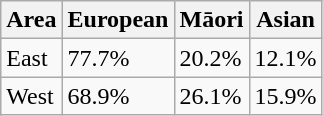<table class="wikitable">
<tr>
<th>Area</th>
<th>European</th>
<th>Māori</th>
<th>Asian</th>
</tr>
<tr>
<td>East</td>
<td>77.7%</td>
<td>20.2%</td>
<td>12.1%</td>
</tr>
<tr>
<td>West</td>
<td>68.9%</td>
<td>26.1%</td>
<td>15.9%</td>
</tr>
</table>
